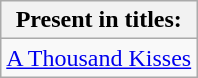<table class="wikitable">
<tr>
<th>Present in titles:</th>
</tr>
<tr>
<td><a href='#'>A Thousand Kisses</a></td>
</tr>
</table>
